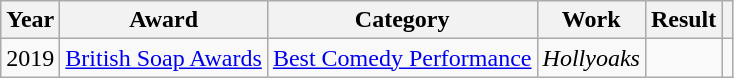<table class="wikitable">
<tr>
<th>Year</th>
<th>Award</th>
<th>Category</th>
<th>Work</th>
<th>Result</th>
<th></th>
</tr>
<tr>
<td>2019</td>
<td><a href='#'>British Soap Awards</a></td>
<td><a href='#'>Best Comedy Performance</a></td>
<td><em>Hollyoaks</em></td>
<td></td>
<td align="center"></td>
</tr>
</table>
